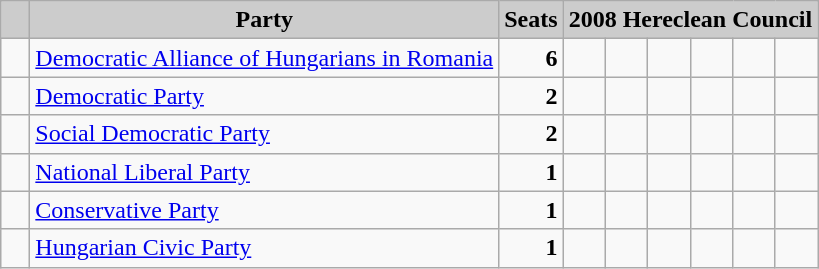<table class="wikitable">
<tr>
<th style="background:#ccc">   </th>
<th style="background:#ccc">Party</th>
<th style="background:#ccc">Seats</th>
<th style="background:#ccc" colspan="6">2008 Hereclean Council</th>
</tr>
<tr>
<td>  </td>
<td><a href='#'>Democratic Alliance of Hungarians in Romania</a></td>
<td style="text-align: right"><strong>6</strong></td>
<td>  </td>
<td>  </td>
<td>  </td>
<td>  </td>
<td>  </td>
<td>  </td>
</tr>
<tr>
<td>  </td>
<td><a href='#'>Democratic Party</a></td>
<td style="text-align: right"><strong>2</strong></td>
<td>  </td>
<td>  </td>
<td> </td>
<td> </td>
<td> </td>
<td> </td>
</tr>
<tr>
<td>  </td>
<td><a href='#'>Social Democratic Party</a></td>
<td style="text-align: right"><strong>2</strong></td>
<td>  </td>
<td>  </td>
<td> </td>
<td> </td>
<td> </td>
<td> </td>
</tr>
<tr>
<td>  </td>
<td><a href='#'>National Liberal Party</a></td>
<td style="text-align: right"><strong>1</strong></td>
<td>  </td>
<td> </td>
<td> </td>
<td> </td>
<td> </td>
<td> </td>
</tr>
<tr>
<td>  </td>
<td><a href='#'>Conservative Party</a></td>
<td style="text-align: right"><strong>1</strong></td>
<td>  </td>
<td> </td>
<td> </td>
<td> </td>
<td> </td>
<td> </td>
</tr>
<tr>
<td>  </td>
<td><a href='#'>Hungarian Civic Party</a></td>
<td style="text-align: right"><strong>1</strong></td>
<td>  </td>
<td> </td>
<td> </td>
<td> </td>
<td> </td>
<td> </td>
</tr>
</table>
